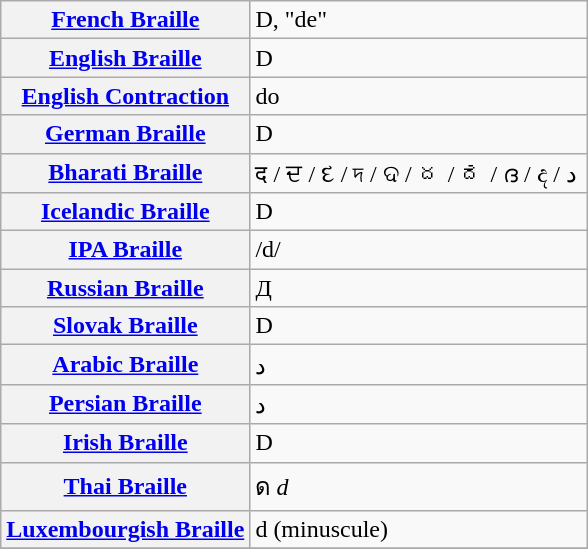<table class="wikitable">
<tr>
<th align=left><a href='#'>French Braille</a></th>
<td>D, "de"</td>
</tr>
<tr>
<th align=left><a href='#'>English Braille</a></th>
<td>D</td>
</tr>
<tr>
<th align=left><a href='#'>English Contraction</a></th>
<td>do</td>
</tr>
<tr>
<th align=left><a href='#'>German Braille</a></th>
<td>D</td>
</tr>
<tr>
<th align=left><a href='#'>Bharati Braille</a></th>
<td>द / ਦ / દ / দ / ଦ / ద / ದ / ദ / ද / د ‎</td>
</tr>
<tr>
<th align=left><a href='#'>Icelandic Braille</a></th>
<td>D</td>
</tr>
<tr>
<th align=left><a href='#'>IPA Braille</a></th>
<td>/d/</td>
</tr>
<tr>
<th align=left><a href='#'>Russian Braille</a></th>
<td>Д</td>
</tr>
<tr>
<th align=left><a href='#'>Slovak Braille</a></th>
<td>D</td>
</tr>
<tr>
<th align=left><a href='#'>Arabic Braille</a></th>
<td>د</td>
</tr>
<tr>
<th align=left><a href='#'>Persian Braille</a></th>
<td>د</td>
</tr>
<tr>
<th align=left><a href='#'>Irish Braille</a></th>
<td>D</td>
</tr>
<tr>
<th align=left><a href='#'>Thai Braille</a></th>
<td>ด <em>d</em></td>
</tr>
<tr>
<th align=left><a href='#'>Luxembourgish Braille</a></th>
<td>d (minuscule)</td>
</tr>
<tr>
</tr>
</table>
